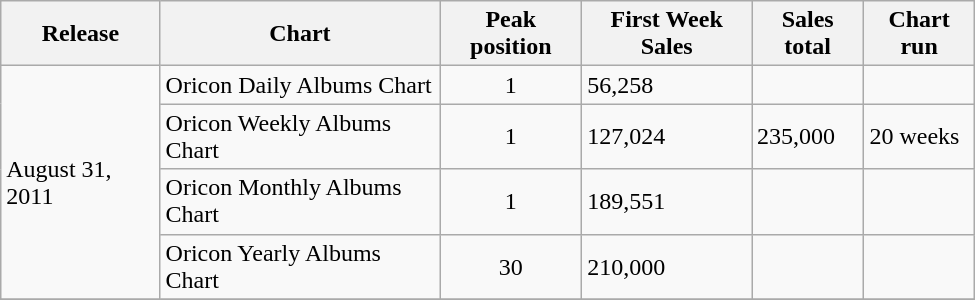<table class="wikitable" width="650px">
<tr>
<th>Release</th>
<th>Chart</th>
<th>Peak position</th>
<th>First Week Sales</th>
<th>Sales total</th>
<th>Chart run</th>
</tr>
<tr>
<td rowspan="4">August 31, 2011</td>
<td>Oricon Daily Albums Chart</td>
<td align="center">1</td>
<td>56,258</td>
<td></td>
<td></td>
</tr>
<tr>
<td>Oricon Weekly Albums Chart</td>
<td align="center">1</td>
<td>127,024</td>
<td>235,000</td>
<td>20 weeks</td>
</tr>
<tr>
<td>Oricon Monthly Albums Chart</td>
<td align="center">1</td>
<td>189,551</td>
<td></td>
<td></td>
</tr>
<tr>
<td>Oricon Yearly Albums Chart</td>
<td align="center">30</td>
<td>210,000</td>
<td></td>
<td></td>
</tr>
<tr>
</tr>
</table>
